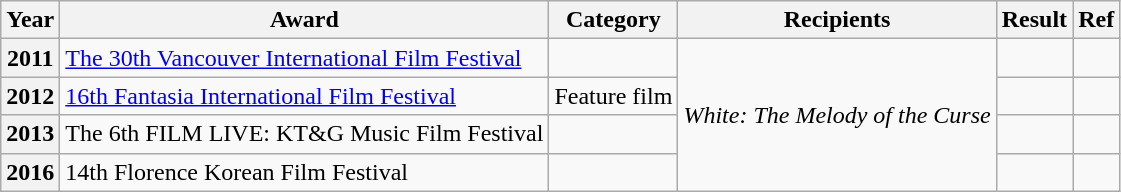<table class=" wikitable sortable plainrowheaders">
<tr>
<th>Year</th>
<th>Award</th>
<th>Category</th>
<th>Recipients</th>
<th>Result</th>
<th>Ref</th>
</tr>
<tr>
<th scope="row">2011</th>
<td><a href='#'>The 30th Vancouver International Film Festival</a></td>
<td></td>
<td rowspan="4"><em>White: The Melody of the Curse</em></td>
<td></td>
<td></td>
</tr>
<tr>
<th scope="row">2012</th>
<td><a href='#'>16th Fantasia International Film Festival</a></td>
<td>Feature film</td>
<td></td>
<td></td>
</tr>
<tr>
<th scope="row">2013</th>
<td>The 6th FILM LIVE: KT&G Music Film Festival</td>
<td></td>
<td></td>
<td></td>
</tr>
<tr>
<th scope="row">2016</th>
<td>14th Florence Korean Film Festival</td>
<td></td>
<td></td>
<td></td>
</tr>
</table>
